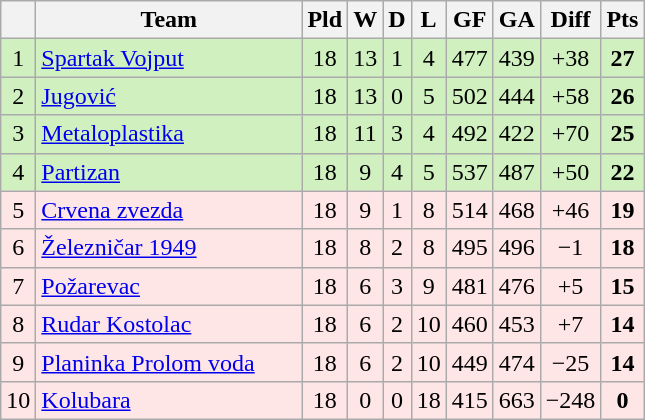<table class="wikitable sortable" style="text-align:center">
<tr>
<th></th>
<th width="170">Team</th>
<th>Pld</th>
<th>W</th>
<th>D</th>
<th>L</th>
<th>GF</th>
<th>GA</th>
<th>Diff</th>
<th>Pts</th>
</tr>
<tr style="background: #D0F0C0;">
<td>1</td>
<td align=left> <a href='#'>Spartak Vojput</a></td>
<td>18</td>
<td>13</td>
<td>1</td>
<td>4</td>
<td>477</td>
<td>439</td>
<td>+38</td>
<td><strong>27</strong></td>
</tr>
<tr style="background: #D0F0C0;">
<td>2</td>
<td align=left> <a href='#'>Jugović</a></td>
<td>18</td>
<td>13</td>
<td>0</td>
<td>5</td>
<td>502</td>
<td>444</td>
<td>+58</td>
<td><strong>26</strong></td>
</tr>
<tr style="background: #D0F0C0;">
<td>3</td>
<td align=left> <a href='#'>Metaloplastika</a></td>
<td>18</td>
<td>11</td>
<td>3</td>
<td>4</td>
<td>492</td>
<td>422</td>
<td>+70</td>
<td><strong>25</strong></td>
</tr>
<tr style="background: #D0F0C0;">
<td>4</td>
<td align=left> <a href='#'>Partizan</a></td>
<td>18</td>
<td>9</td>
<td>4</td>
<td>5</td>
<td>537</td>
<td>487</td>
<td>+50</td>
<td><strong>22</strong></td>
</tr>
<tr style="background: #FFE6E6;">
<td>5</td>
<td align=left> <a href='#'>Crvena zvezda</a></td>
<td>18</td>
<td>9</td>
<td>1</td>
<td>8</td>
<td>514</td>
<td>468</td>
<td>+46</td>
<td><strong>19</strong></td>
</tr>
<tr style="background: #FFE6E6;">
<td>6</td>
<td align=left> <a href='#'>Železničar 1949</a></td>
<td>18</td>
<td>8</td>
<td>2</td>
<td>8</td>
<td>495</td>
<td>496</td>
<td>−1</td>
<td><strong>18</strong></td>
</tr>
<tr style="background: #FFE6E6;">
<td>7</td>
<td align=left> <a href='#'>Požarevac</a></td>
<td>18</td>
<td>6</td>
<td>3</td>
<td>9</td>
<td>481</td>
<td>476</td>
<td>+5</td>
<td><strong>15</strong></td>
</tr>
<tr style="background: #FFE6E6;">
<td>8</td>
<td align=left> <a href='#'>Rudar Kostolac</a></td>
<td>18</td>
<td>6</td>
<td>2</td>
<td>10</td>
<td>460</td>
<td>453</td>
<td>+7</td>
<td><strong>14</strong></td>
</tr>
<tr style="background: #FFE6E6;">
<td>9</td>
<td align=left> <a href='#'>Planinka Prolom voda</a></td>
<td>18</td>
<td>6</td>
<td>2</td>
<td>10</td>
<td>449</td>
<td>474</td>
<td>−25</td>
<td><strong>14</strong></td>
</tr>
<tr style="background: #FFE6E6;">
<td>10</td>
<td align=left> <a href='#'>Kolubara</a></td>
<td>18</td>
<td>0</td>
<td>0</td>
<td>18</td>
<td>415</td>
<td>663</td>
<td>−248</td>
<td><strong>0</strong></td>
</tr>
</table>
